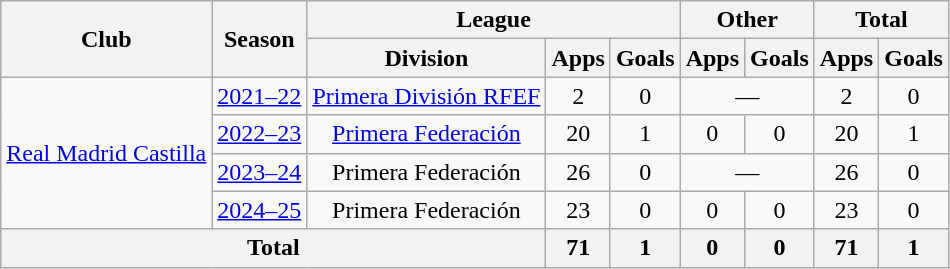<table class="wikitable" style="text-align:center">
<tr>
<th rowspan="2">Club</th>
<th rowspan="2">Season</th>
<th colspan="3">League</th>
<th colspan="2">Other</th>
<th colspan="2">Total</th>
</tr>
<tr>
<th>Division</th>
<th>Apps</th>
<th>Goals</th>
<th>Apps</th>
<th>Goals</th>
<th>Apps</th>
<th>Goals</th>
</tr>
<tr>
<td rowspan="4"><a href='#'>Real Madrid Castilla</a></td>
<td><a href='#'>2021–22</a></td>
<td><a href='#'>Primera División RFEF</a></td>
<td>2</td>
<td>0</td>
<td colspan="2">—</td>
<td>2</td>
<td>0</td>
</tr>
<tr>
<td><a href='#'>2022–23</a></td>
<td><a href='#'>Primera Federación</a></td>
<td>20</td>
<td>1</td>
<td>0</td>
<td>0</td>
<td>20</td>
<td>1</td>
</tr>
<tr>
<td><a href='#'>2023–24</a></td>
<td>Primera Federación</td>
<td>26</td>
<td>0</td>
<td colspan="2">—</td>
<td>26</td>
<td>0</td>
</tr>
<tr>
<td><a href='#'>2024–25</a></td>
<td>Primera Federación</td>
<td>23</td>
<td>0</td>
<td>0</td>
<td>0</td>
<td>23</td>
<td>0</td>
</tr>
<tr>
<th colspan="3">Total</th>
<th>71</th>
<th>1</th>
<th>0</th>
<th>0</th>
<th>71</th>
<th>1</th>
</tr>
</table>
